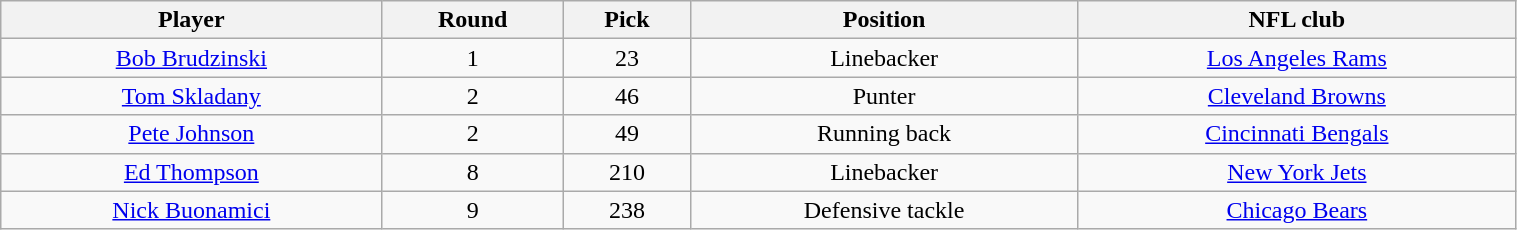<table class="wikitable" width="80%">
<tr>
<th>Player</th>
<th>Round</th>
<th>Pick</th>
<th>Position</th>
<th>NFL club</th>
</tr>
<tr align="center" bgcolor="">
<td><a href='#'>Bob Brudzinski</a></td>
<td>1</td>
<td>23</td>
<td>Linebacker</td>
<td><a href='#'>Los Angeles Rams</a></td>
</tr>
<tr align="center" bgcolor="">
<td><a href='#'>Tom Skladany</a></td>
<td>2</td>
<td>46</td>
<td>Punter</td>
<td><a href='#'>Cleveland Browns</a></td>
</tr>
<tr align="center" bgcolor="">
<td><a href='#'>Pete Johnson</a></td>
<td>2</td>
<td>49</td>
<td>Running back</td>
<td><a href='#'>Cincinnati Bengals</a></td>
</tr>
<tr align="center" bgcolor="">
<td><a href='#'>Ed Thompson</a></td>
<td>8</td>
<td>210</td>
<td>Linebacker</td>
<td><a href='#'>New York Jets</a></td>
</tr>
<tr align="center" bgcolor="">
<td><a href='#'>Nick Buonamici</a></td>
<td>9</td>
<td>238</td>
<td>Defensive tackle</td>
<td><a href='#'>Chicago Bears</a></td>
</tr>
</table>
